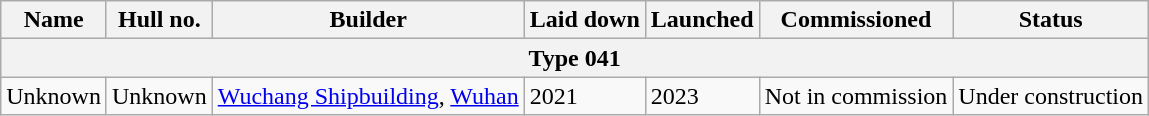<table class="wikitable">
<tr>
<th>Name</th>
<th>Hull no.</th>
<th>Builder</th>
<th>Laid down</th>
<th>Launched</th>
<th>Commissioned</th>
<th>Status</th>
</tr>
<tr>
<th colspan="7">Type 041</th>
</tr>
<tr>
<td>Unknown</td>
<td>Unknown</td>
<td rowspan="4"><a href='#'>Wuchang Shipbuilding</a>, <a href='#'>Wuhan</a></td>
<td>2021</td>
<td>2023</td>
<td>Not in commission</td>
<td>Under construction</td>
</tr>
</table>
